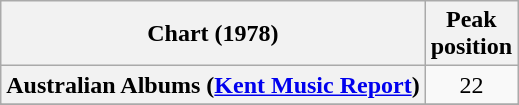<table class="wikitable sortable plainrowheaders" style="text-align:center">
<tr>
<th scope="col">Chart (1978)</th>
<th scope="col">Peak<br> position</th>
</tr>
<tr>
<th scope="row">Australian Albums (<a href='#'>Kent Music Report</a>)</th>
<td>22</td>
</tr>
<tr>
</tr>
<tr>
</tr>
<tr>
</tr>
<tr>
</tr>
</table>
